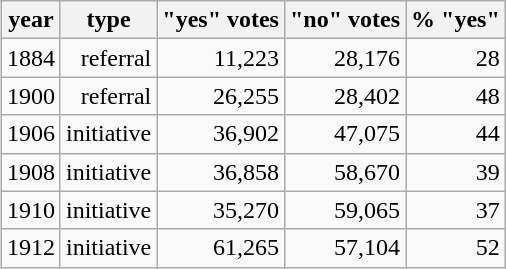<table class=wikitable align=right>
<tr>
<th>year</th>
<th>type</th>
<th>"yes" votes</th>
<th>"no" votes</th>
<th>% "yes"</th>
</tr>
<tr align=right>
<td>1884</td>
<td>referral</td>
<td>11,223</td>
<td>28,176</td>
<td>28</td>
</tr>
<tr align=right>
<td>1900</td>
<td>referral</td>
<td>26,255</td>
<td>28,402</td>
<td>48</td>
</tr>
<tr align=right>
<td>1906</td>
<td>initiative</td>
<td>36,902</td>
<td>47,075</td>
<td>44</td>
</tr>
<tr align=right>
<td>1908</td>
<td>initiative</td>
<td>36,858</td>
<td>58,670</td>
<td>39</td>
</tr>
<tr align=right>
<td>1910</td>
<td>initiative</td>
<td>35,270</td>
<td>59,065</td>
<td>37</td>
</tr>
<tr align=right>
<td>1912</td>
<td>initiative</td>
<td>61,265</td>
<td>57,104</td>
<td>52</td>
</tr>
</table>
